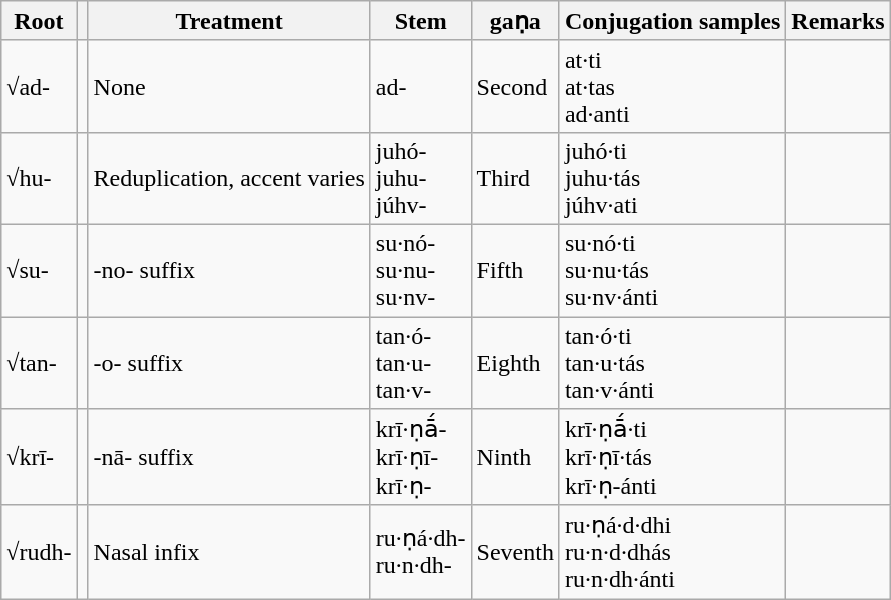<table class="wikitable">
<tr>
<th>Root</th>
<th></th>
<th>Treatment</th>
<th>Stem</th>
<th>gaṇa</th>
<th>Conjugation samples</th>
<th>Remarks</th>
</tr>
<tr>
<td>√ad-</td>
<td></td>
<td>None</td>
<td>ad-</td>
<td>Second</td>
<td>at·ti <br> at·tas <br> ad·anti</td>
<td></td>
</tr>
<tr>
<td>√hu-</td>
<td></td>
<td>Reduplication, accent varies</td>
<td>juhó- <br> juhu- <br> júhv-</td>
<td>Third</td>
<td>juhó·ti <br> juhu·tás <br> júhv·ati</td>
<td></td>
</tr>
<tr>
<td>√su-</td>
<td></td>
<td>-no- suffix</td>
<td>su·nó- <br> su·nu- <br> su·nv-</td>
<td>Fifth</td>
<td>su·nó·ti <br> su·nu·tás <br> su·nv·ánti</td>
<td></td>
</tr>
<tr>
<td>√tan-</td>
<td></td>
<td>-o- suffix</td>
<td>tan·ó- <br> tan·u- <br> tan·v-</td>
<td>Eighth</td>
<td>tan·ó·ti <br> tan·u·tás <br> tan·v·ánti</td>
<td></td>
</tr>
<tr>
<td>√krī-</td>
<td></td>
<td>-nā- suffix</td>
<td>krī·ṇā́- <br> krī·ṇī- <br> krī·ṇ-</td>
<td>Ninth</td>
<td>krī·ṇā́·ti <br> krī·ṇī·tás <br> krī·ṇ-ánti</td>
<td></td>
</tr>
<tr>
<td>√rudh-</td>
<td></td>
<td>Nasal infix</td>
<td>ru·ṇá·dh- <br> ru·n·dh-</td>
<td>Seventh</td>
<td>ru·ṇá·d·dhi <br> ru·n·d·dhás <br> ru·n·dh·ánti</td>
<td></td>
</tr>
</table>
